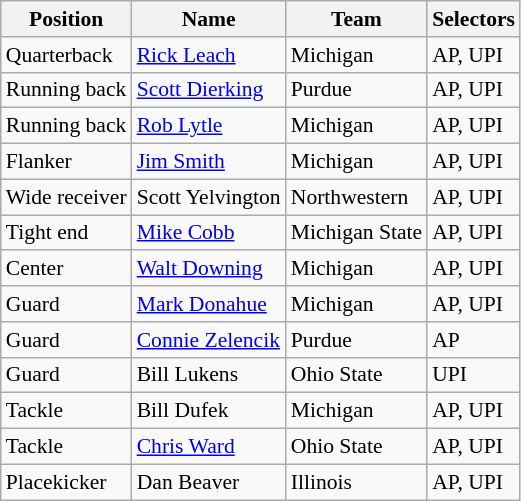<table class="wikitable" style="font-size: 90%">
<tr>
<th>Position</th>
<th>Name</th>
<th>Team</th>
<th>Selectors</th>
</tr>
<tr>
<td>Quarterback</td>
<td><a href='#'>Rick Leach</a></td>
<td>Michigan</td>
<td>AP, UPI</td>
</tr>
<tr>
<td>Running back</td>
<td><a href='#'>Scott Dierking</a></td>
<td>Purdue</td>
<td>AP, UPI</td>
</tr>
<tr>
<td>Running back</td>
<td><a href='#'>Rob Lytle</a></td>
<td>Michigan</td>
<td>AP, UPI</td>
</tr>
<tr>
<td>Flanker</td>
<td><a href='#'>Jim Smith</a></td>
<td>Michigan</td>
<td>AP, UPI</td>
</tr>
<tr>
<td>Wide receiver</td>
<td>Scott Yelvington</td>
<td>Northwestern</td>
<td>AP, UPI</td>
</tr>
<tr>
<td>Tight end</td>
<td><a href='#'>Mike Cobb</a></td>
<td>Michigan State</td>
<td>AP, UPI</td>
</tr>
<tr>
<td>Center</td>
<td><a href='#'>Walt Downing</a></td>
<td>Michigan</td>
<td>AP, UPI</td>
</tr>
<tr>
<td>Guard</td>
<td><a href='#'>Mark Donahue</a></td>
<td>Michigan</td>
<td>AP, UPI</td>
</tr>
<tr>
<td>Guard</td>
<td><a href='#'>Connie Zelencik</a></td>
<td>Purdue</td>
<td>AP</td>
</tr>
<tr>
<td>Guard</td>
<td>Bill Lukens</td>
<td>Ohio State</td>
<td>UPI</td>
</tr>
<tr>
<td>Tackle</td>
<td>Bill Dufek</td>
<td>Michigan</td>
<td>AP, UPI</td>
</tr>
<tr>
<td>Tackle</td>
<td><a href='#'>Chris Ward</a></td>
<td>Ohio State</td>
<td>AP, UPI</td>
</tr>
<tr>
<td>Placekicker</td>
<td>Dan Beaver</td>
<td>Illinois</td>
<td>AP, UPI</td>
</tr>
</table>
